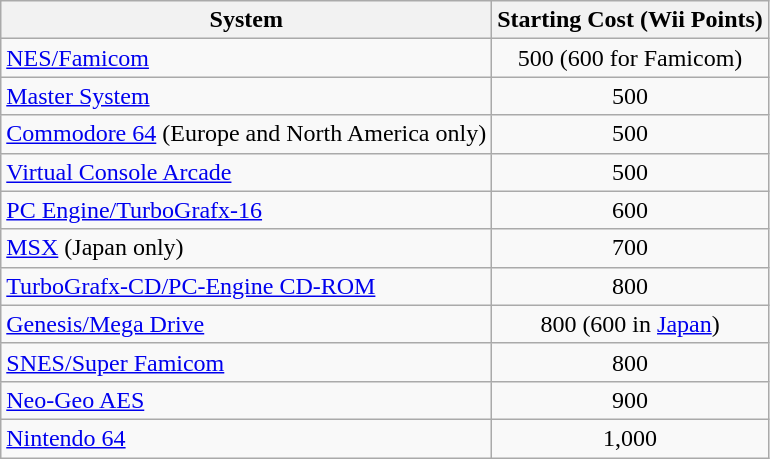<table class="wikitable">
<tr>
<th>System</th>
<th>Starting Cost (Wii Points)</th>
</tr>
<tr>
<td><a href='#'>NES/Famicom</a></td>
<td align=center>500 (600 for Famicom)</td>
</tr>
<tr>
<td><a href='#'>Master System</a></td>
<td align=center>500</td>
</tr>
<tr>
<td><a href='#'>Commodore 64</a> (Europe and North America only)</td>
<td align=center>500</td>
</tr>
<tr>
<td><a href='#'>Virtual Console Arcade</a></td>
<td align=center>500</td>
</tr>
<tr>
<td><a href='#'>PC Engine/TurboGrafx-16</a></td>
<td align=center>600</td>
</tr>
<tr>
<td><a href='#'>MSX</a> (Japan only)</td>
<td align=center>700</td>
</tr>
<tr>
<td><a href='#'>TurboGrafx-CD/PC-Engine CD-ROM</a></td>
<td align=center>800</td>
</tr>
<tr>
<td><a href='#'>Genesis/Mega Drive</a></td>
<td align=center>800 (600 in <a href='#'>Japan</a>)</td>
</tr>
<tr>
<td><a href='#'>SNES/Super Famicom</a></td>
<td align=center>800</td>
</tr>
<tr>
<td><a href='#'>Neo-Geo AES</a></td>
<td align=center>900</td>
</tr>
<tr>
<td><a href='#'>Nintendo 64</a></td>
<td align=center>1,000</td>
</tr>
</table>
